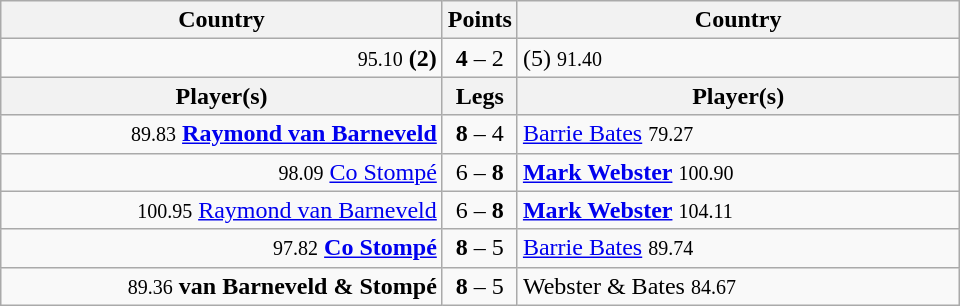<table class=wikitable style="text-align:center">
<tr>
<th width=287>Country</th>
<th width=1>Points</th>
<th width=287>Country</th>
</tr>
<tr align=left>
<td align=right><small><span>95.10</span></small> <strong> (2)</strong></td>
<td align=center><strong>4</strong> – 2</td>
<td> (5) <small><span>91.40</span></small></td>
</tr>
<tr>
<th width=287>Player(s)</th>
<th width=1>Legs</th>
<th width=287>Player(s)</th>
</tr>
<tr align=left>
<td align=right><small><span>89.83</span></small> <strong><a href='#'>Raymond van Barneveld</a></strong></td>
<td align=center><strong>8</strong> – 4</td>
<td><a href='#'>Barrie Bates</a> <small><span>79.27</span></small></td>
</tr>
<tr align=left>
<td align=right><small><span>98.09</span></small> <a href='#'>Co Stompé</a></td>
<td align=center>6 – <strong>8</strong></td>
<td><strong><a href='#'>Mark Webster</a></strong> <small><span>100.90</span></small></td>
</tr>
<tr align=left>
<td align=right><small><span>100.95</span></small> <a href='#'>Raymond van Barneveld</a></td>
<td align=center>6 – <strong>8</strong></td>
<td><strong><a href='#'>Mark Webster</a></strong> <small><span>104.11</span></small></td>
</tr>
<tr align=left>
<td align=right><small><span>97.82</span></small> <strong><a href='#'>Co Stompé</a></strong></td>
<td align=center><strong>8</strong> – 5</td>
<td><a href='#'>Barrie Bates</a> <small><span>89.74</span></small></td>
</tr>
<tr align=left>
<td align=right><small><span>89.36</span></small> <strong>van Barneveld & Stompé</strong></td>
<td align=center><strong>8</strong> – 5</td>
<td>Webster & Bates <small><span>84.67</span></small></td>
</tr>
</table>
